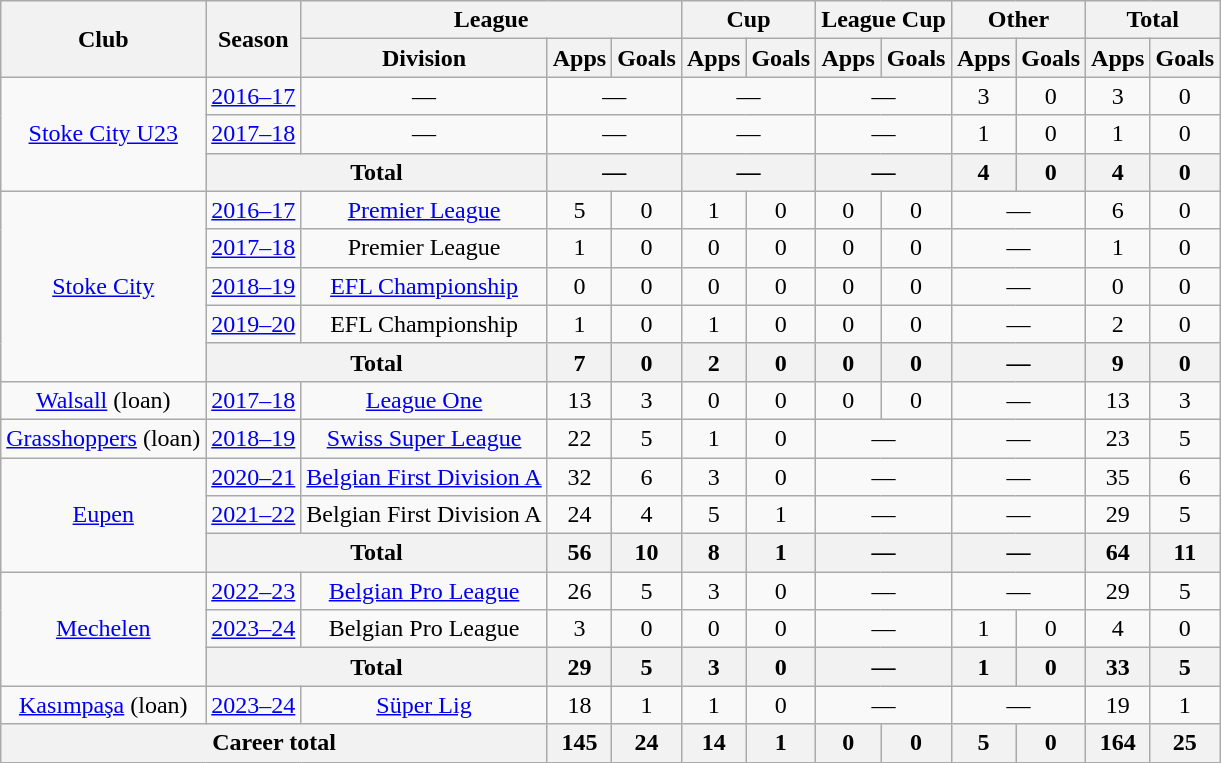<table class="wikitable" style="text-align: center;">
<tr>
<th rowspan="2">Club</th>
<th rowspan="2">Season</th>
<th colspan="3">League</th>
<th colspan="2">Cup</th>
<th colspan="2">League Cup</th>
<th colspan="2">Other</th>
<th colspan="2">Total</th>
</tr>
<tr>
<th>Division</th>
<th>Apps</th>
<th>Goals</th>
<th>Apps</th>
<th>Goals</th>
<th>Apps</th>
<th>Goals</th>
<th>Apps</th>
<th>Goals</th>
<th>Apps</th>
<th>Goals</th>
</tr>
<tr>
<td rowspan="3"><a href='#'>Stoke City U23</a></td>
<td><a href='#'>2016–17</a></td>
<td colspan="1">—</td>
<td colspan="2">—</td>
<td colspan="2">—</td>
<td colspan="2">—</td>
<td>3</td>
<td>0</td>
<td>3</td>
<td>0</td>
</tr>
<tr>
<td><a href='#'>2017–18</a></td>
<td colspan="1">—</td>
<td colspan="2">—</td>
<td colspan="2">—</td>
<td colspan="2">—</td>
<td>1</td>
<td>0</td>
<td>1</td>
<td>0</td>
</tr>
<tr>
<th colspan="2">Total</th>
<th colspan="2">—</th>
<th colspan="2">—</th>
<th colspan="2">—</th>
<th>4</th>
<th>0</th>
<th>4</th>
<th>0</th>
</tr>
<tr>
<td rowspan="5"><a href='#'>Stoke City</a></td>
<td><a href='#'>2016–17</a></td>
<td><a href='#'>Premier League</a></td>
<td>5</td>
<td>0</td>
<td>1</td>
<td>0</td>
<td>0</td>
<td>0</td>
<td colspan="2">—</td>
<td>6</td>
<td>0</td>
</tr>
<tr>
<td><a href='#'>2017–18</a></td>
<td>Premier League</td>
<td>1</td>
<td>0</td>
<td>0</td>
<td>0</td>
<td>0</td>
<td>0</td>
<td colspan="2">—</td>
<td>1</td>
<td>0</td>
</tr>
<tr>
<td><a href='#'>2018–19</a></td>
<td><a href='#'>EFL Championship</a></td>
<td>0</td>
<td>0</td>
<td>0</td>
<td>0</td>
<td>0</td>
<td>0</td>
<td colspan="2">—</td>
<td>0</td>
<td>0</td>
</tr>
<tr>
<td><a href='#'>2019–20</a></td>
<td>EFL Championship</td>
<td>1</td>
<td>0</td>
<td>1</td>
<td>0</td>
<td>0</td>
<td>0</td>
<td colspan="2">—</td>
<td>2</td>
<td>0</td>
</tr>
<tr>
<th colspan="2">Total</th>
<th>7</th>
<th>0</th>
<th>2</th>
<th>0</th>
<th>0</th>
<th>0</th>
<th colspan="2">—</th>
<th>9</th>
<th>0</th>
</tr>
<tr>
<td><a href='#'>Walsall</a> (loan)</td>
<td><a href='#'>2017–18</a></td>
<td><a href='#'>League One</a></td>
<td>13</td>
<td>3</td>
<td>0</td>
<td>0</td>
<td>0</td>
<td>0</td>
<td colspan="2">—</td>
<td>13</td>
<td>3</td>
</tr>
<tr>
<td><a href='#'>Grasshoppers</a> (loan)</td>
<td><a href='#'>2018–19</a></td>
<td><a href='#'>Swiss Super League</a></td>
<td>22</td>
<td>5</td>
<td>1</td>
<td>0</td>
<td colspan="2">—</td>
<td colspan="2">—</td>
<td>23</td>
<td>5</td>
</tr>
<tr>
<td rowspan="3"><a href='#'>Eupen</a></td>
<td><a href='#'>2020–21</a></td>
<td><a href='#'>Belgian First Division A</a></td>
<td>32</td>
<td>6</td>
<td>3</td>
<td>0</td>
<td colspan="2">—</td>
<td colspan="2">—</td>
<td>35</td>
<td>6</td>
</tr>
<tr>
<td><a href='#'>2021–22</a></td>
<td>Belgian First Division A</td>
<td>24</td>
<td>4</td>
<td>5</td>
<td>1</td>
<td colspan="2">—</td>
<td colspan="2">—</td>
<td>29</td>
<td>5</td>
</tr>
<tr>
<th colspan="2">Total</th>
<th>56</th>
<th>10</th>
<th>8</th>
<th>1</th>
<th colspan="2">—</th>
<th colspan="2">—</th>
<th>64</th>
<th>11</th>
</tr>
<tr>
<td rowspan="3"><a href='#'>Mechelen</a></td>
<td><a href='#'>2022–23</a></td>
<td><a href='#'>Belgian Pro League</a></td>
<td>26</td>
<td>5</td>
<td>3</td>
<td>0</td>
<td colspan="2">—</td>
<td colspan="2">—</td>
<td>29</td>
<td>5</td>
</tr>
<tr>
<td><a href='#'>2023–24</a></td>
<td>Belgian Pro League</td>
<td>3</td>
<td>0</td>
<td>0</td>
<td>0</td>
<td colspan="2">—</td>
<td>1</td>
<td>0</td>
<td>4</td>
<td>0</td>
</tr>
<tr>
<th colspan="2">Total</th>
<th>29</th>
<th>5</th>
<th>3</th>
<th>0</th>
<th colspan="2">—</th>
<th>1</th>
<th>0</th>
<th>33</th>
<th>5</th>
</tr>
<tr>
<td><a href='#'>Kasımpaşa</a> (loan)</td>
<td><a href='#'>2023–24</a></td>
<td><a href='#'>Süper Lig</a></td>
<td>18</td>
<td>1</td>
<td>1</td>
<td>0</td>
<td colspan="2">—</td>
<td colspan="2">—</td>
<td>19</td>
<td>1</td>
</tr>
<tr>
<th colspan="3">Career total</th>
<th>145</th>
<th>24</th>
<th>14</th>
<th>1</th>
<th>0</th>
<th>0</th>
<th>5</th>
<th>0</th>
<th>164</th>
<th>25</th>
</tr>
</table>
